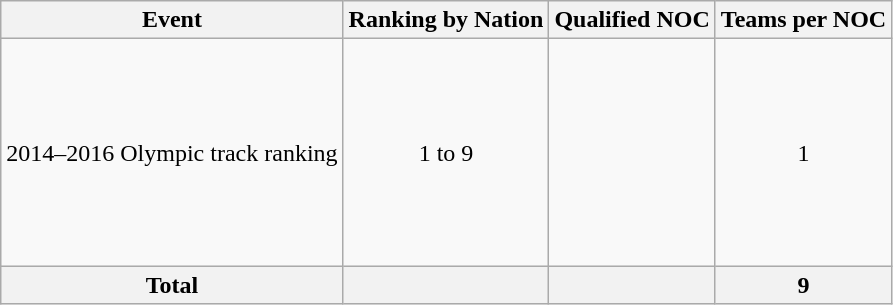<table class="wikitable">
<tr>
<th>Event</th>
<th>Ranking by Nation</th>
<th>Qualified NOC</th>
<th>Teams per NOC</th>
</tr>
<tr>
<td>2014–2016 Olympic track ranking</td>
<td style="text-align:center;">1 to 9</td>
<td><br><br><br><br><br><br><br><br></td>
<td align=center>1</td>
</tr>
<tr>
<th>Total</th>
<th></th>
<th></th>
<th>9</th>
</tr>
</table>
